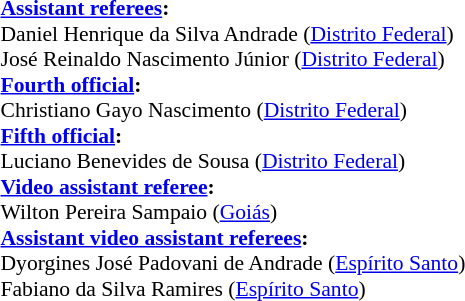<table width=50% style="font-size: 90%">
<tr>
<td><br><br><strong><a href='#'>Assistant referees</a>:</strong>
<br>Daniel Henrique da Silva Andrade (<a href='#'>Distrito Federal</a>)
<br>José Reinaldo Nascimento Júnior (<a href='#'>Distrito Federal</a>)
<br><strong><a href='#'>Fourth official</a>:</strong>
<br>Christiano Gayo Nascimento (<a href='#'>Distrito Federal</a>)
<br><strong><a href='#'>Fifth official</a>:</strong>
<br>Luciano Benevides de Sousa (<a href='#'>Distrito Federal</a>)
<br><strong><a href='#'>Video assistant referee</a>:</strong>
<br>Wilton Pereira Sampaio (<a href='#'>Goiás</a>)
<br><strong><a href='#'>Assistant video assistant referees</a>:</strong>
<br>Dyorgines José Padovani de Andrade (<a href='#'>Espírito Santo</a>)
<br>Fabiano da Silva Ramires (<a href='#'>Espírito Santo</a>)</td>
</tr>
</table>
